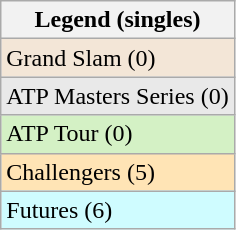<table class="wikitable">
<tr>
<th>Legend (singles)</th>
</tr>
<tr style="background:#f3e6d7;">
<td>Grand Slam (0)</td>
</tr>
<tr style="background:#e9e9e9;">
<td>ATP Masters Series (0)</td>
</tr>
<tr style="background:#d4f1c5;">
<td>ATP Tour (0)</td>
</tr>
<tr style="background:moccasin;">
<td>Challengers (5)</td>
</tr>
<tr style="background:#cffcff;">
<td>Futures (6)</td>
</tr>
</table>
